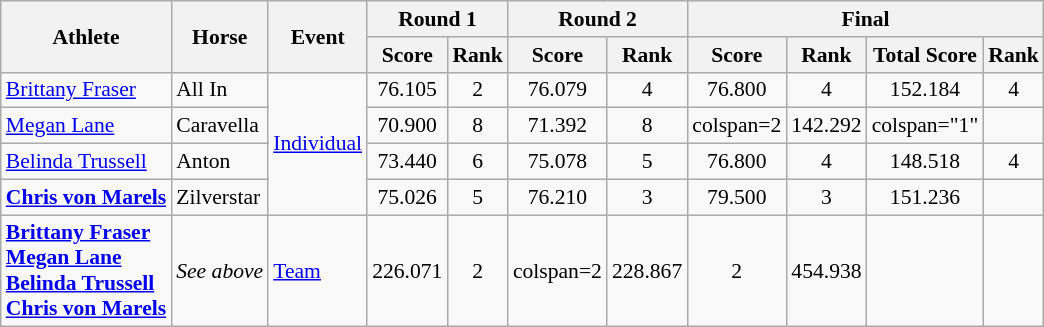<table class=wikitable style="font-size:90%">
<tr>
<th rowspan=2>Athlete</th>
<th rowspan=2>Horse</th>
<th rowspan=2>Event</th>
<th colspan=2>Round 1</th>
<th colspan=2>Round 2</th>
<th colspan=4>Final</th>
</tr>
<tr>
<th>Score</th>
<th>Rank</th>
<th>Score</th>
<th>Rank</th>
<th>Score</th>
<th>Rank</th>
<th>Total Score</th>
<th>Rank</th>
</tr>
<tr align=center>
<td align=left><a href='#'>Brittany Fraser</a></td>
<td align=left>All In</td>
<td align=left rowspan=4><a href='#'>Individual</a></td>
<td>76.105</td>
<td>2</td>
<td>76.079</td>
<td>4</td>
<td>76.800</td>
<td>4</td>
<td>152.184</td>
<td>4</td>
</tr>
<tr align=center>
<td align=left><a href='#'>Megan Lane</a></td>
<td align=left>Caravella</td>
<td>70.900</td>
<td>8</td>
<td>71.392</td>
<td>8</td>
<td>colspan=2 </td>
<td>142.292</td>
<td>colspan="1" </td>
</tr>
<tr align=center>
<td align=left><a href='#'>Belinda Trussell</a></td>
<td align=left>Anton</td>
<td>73.440</td>
<td>6</td>
<td>75.078</td>
<td>5</td>
<td>76.800</td>
<td>4</td>
<td>148.518</td>
<td>4</td>
</tr>
<tr align=center>
<td align=left><strong><a href='#'>Chris von Marels</a></strong></td>
<td align=left>Zilverstar</td>
<td>75.026</td>
<td>5</td>
<td>76.210</td>
<td>3</td>
<td>79.500</td>
<td>3</td>
<td>151.236</td>
<td></td>
</tr>
<tr align=center>
<td align=left><strong><a href='#'>Brittany Fraser</a><br><a href='#'>Megan Lane</a><br><a href='#'>Belinda Trussell</a><br><a href='#'>Chris von Marels</a></strong></td>
<td align=left><em>See above</em></td>
<td align=left><a href='#'>Team</a></td>
<td>226.071</td>
<td>2</td>
<td>colspan=2 </td>
<td>228.867</td>
<td>2</td>
<td>454.938</td>
<td></td>
</tr>
</table>
